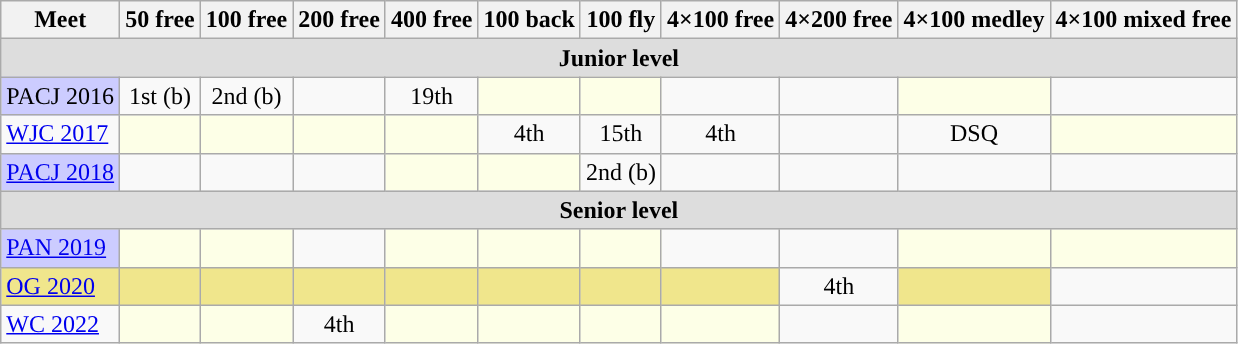<table class="sortable wikitable">
<tr>
<th>Meet</th>
<th class="unsortable">50 free</th>
<th class="unsortable">100 free</th>
<th class="unsortable">200 free</th>
<th class="unsortable">400 free</th>
<th class="unsortable">100 back</th>
<th class="unsortable">100 fly</th>
<th class="unsortable">4×100 free</th>
<th class="unsortable">4×200 free</th>
<th class="unsortable">4×100 medley</th>
<th class="unsortable">4×100 mixed free</th>
</tr>
<tr bgcolor="#DDDDDD">
<td colspan="11" align="center"><strong>Junior level</strong></td>
</tr>
<tr>
<td style="background:#ccccff">PACJ 2016</td>
<td align="center">1st (b)</td>
<td align="center">2nd (b)</td>
<td align="center"></td>
<td align="center">19th</td>
<td style="background:#fdffe7"></td>
<td style="background:#fdffe7"></td>
<td align="center"></td>
<td align="center"></td>
<td style="background:#fdffe7"></td>
<td></td>
</tr>
<tr>
<td><a href='#'>WJC 2017</a></td>
<td style="background:#fdffe7"></td>
<td style="background:#fdffe7"></td>
<td style="background:#fdffe7"></td>
<td style="background:#fdffe7"></td>
<td align="center">4th</td>
<td align="center">15th</td>
<td align="center">4th</td>
<td align="center"></td>
<td align="center">DSQ</td>
<td style="background:#fdffe7"></td>
</tr>
<tr>
<td style="background:#ccccff"><a href='#'>PACJ 2018</a></td>
<td align="center"></td>
<td align="center"></td>
<td align="center"></td>
<td style="background:#fdffe7"></td>
<td style="background:#fdffe7"></td>
<td align="center">2nd (b)</td>
<td align="center"></td>
<td align="center"></td>
<td align="center"></td>
<td></td>
</tr>
<tr bgcolor="#DDDDDD">
<td colspan="11" align="center"><strong>Senior level</strong></td>
</tr>
<tr>
<td style="background:#ccccff"><a href='#'>PAN 2019</a></td>
<td style="background:#fdffe7"></td>
<td style="background:#fdffe7"></td>
<td align="center"></td>
<td style="background:#fdffe7"></td>
<td style="background:#fdffe7"></td>
<td style="background:#fdffe7"></td>
<td align="center"></td>
<td align="center"></td>
<td style="background:#fdffe7"></td>
<td style="background:#fdffe7"></td>
</tr>
<tr>
<td style="background:#f0e68c"><a href='#'>OG 2020</a></td>
<td style="background:#f0e68c"></td>
<td style="background:#f0e68c"></td>
<td style="background:#f0e68c"></td>
<td style="background:#f0e68c"></td>
<td style="background:#f0e68c"></td>
<td style="background:#f0e68c"></td>
<td style="background:#f0e68c"></td>
<td align="center">4th</td>
<td style="background:#f0e68c"></td>
<td></td>
</tr>
<tr>
<td><a href='#'>WC 2022</a></td>
<td style="background:#fdffe7"></td>
<td style="background:#fdffe7"></td>
<td align="center">4th</td>
<td style="background:#fdffe7"></td>
<td style="background:#fdffe7"></td>
<td style="background:#fdffe7"></td>
<td style="background:#fdffe7"></td>
<td align="center"></td>
<td style="background:#fdffe7"></td>
<td align="center"></td>
</tr>
</table>
